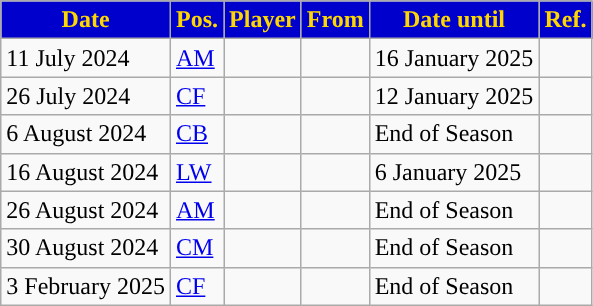<table class="wikitable plainrowheaders sortable">
<tr>
<th style="background:mediumblue;color:gold;">Date</th>
<th style="background:mediumblue;color:gold;">Pos.</th>
<th style="background:mediumblue;color:gold;">Player</th>
<th style="background:mediumblue;color:gold;">From</th>
<th style="background:mediumblue;color:gold;">Date until</th>
<th style="background:mediumblue;color:gold;">Ref.</th>
</tr>
<tr>
<td>11 July 2024</td>
<td><a href='#'>AM</a></td>
<td></td>
<td></td>
<td>16 January 2025</td>
<td></td>
</tr>
<tr>
<td>26 July 2024</td>
<td><a href='#'>CF</a></td>
<td></td>
<td></td>
<td>12 January 2025</td>
<td></td>
</tr>
<tr>
<td>6 August 2024</td>
<td><a href='#'>CB</a></td>
<td></td>
<td></td>
<td>End of Season</td>
<td></td>
</tr>
<tr>
<td>16 August 2024</td>
<td><a href='#'>LW</a></td>
<td></td>
<td></td>
<td>6 January 2025</td>
<td></td>
</tr>
<tr>
<td>26 August 2024</td>
<td><a href='#'>AM</a></td>
<td></td>
<td></td>
<td>End of Season</td>
<td></td>
</tr>
<tr>
<td>30 August 2024</td>
<td><a href='#'>CM</a></td>
<td></td>
<td></td>
<td>End of Season</td>
<td></td>
</tr>
<tr>
<td>3 February 2025</td>
<td><a href='#'>CF</a></td>
<td></td>
<td></td>
<td>End of Season</td>
<td></td>
</tr>
</table>
